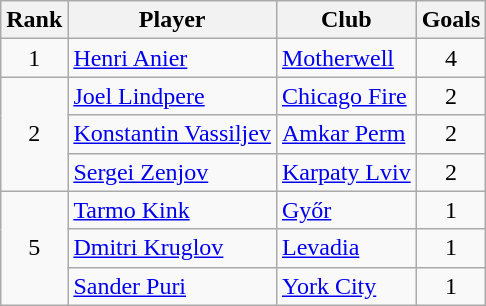<table class="wikitable" style="text-align: center;">
<tr>
<th>Rank</th>
<th>Player</th>
<th>Club</th>
<th>Goals</th>
</tr>
<tr>
<td rowspan="1">1</td>
<td align="left"><a href='#'>Henri Anier</a></td>
<td align="left"> <a href='#'>Motherwell</a></td>
<td>4</td>
</tr>
<tr>
<td rowspan="3">2</td>
<td align="left"><a href='#'>Joel Lindpere</a></td>
<td align="left"> <a href='#'>Chicago Fire</a></td>
<td>2</td>
</tr>
<tr>
<td align="left"><a href='#'>Konstantin Vassiljev</a></td>
<td align="left"> <a href='#'>Amkar Perm</a></td>
<td>2</td>
</tr>
<tr>
<td align="left"><a href='#'>Sergei Zenjov</a></td>
<td align="left"> <a href='#'>Karpaty Lviv</a></td>
<td>2</td>
</tr>
<tr>
<td rowspan="3">5</td>
<td align="left"><a href='#'>Tarmo Kink</a></td>
<td align="left"> <a href='#'>Győr</a></td>
<td>1</td>
</tr>
<tr>
<td align="left"><a href='#'>Dmitri Kruglov</a></td>
<td align="left"> <a href='#'>Levadia</a></td>
<td>1</td>
</tr>
<tr>
<td align="left"><a href='#'>Sander Puri</a></td>
<td align="left"> <a href='#'>York City</a></td>
<td>1</td>
</tr>
</table>
